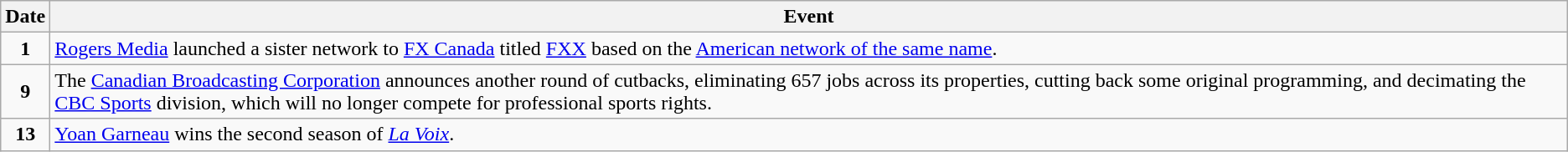<table class="wikitable">
<tr>
<th>Date</th>
<th>Event</th>
</tr>
<tr>
<td style="text-align:center;"><strong>1</strong></td>
<td><a href='#'>Rogers Media</a> launched a sister network to <a href='#'>FX Canada</a> titled <a href='#'>FXX</a> based on the <a href='#'>American network of the same name</a>.</td>
</tr>
<tr>
<td style="text-align:center;"><strong>9</strong></td>
<td>The <a href='#'>Canadian Broadcasting Corporation</a> announces another round of cutbacks, eliminating 657 jobs across its properties, cutting back some original programming, and decimating the <a href='#'>CBC Sports</a> division, which will no longer compete for professional sports rights.</td>
</tr>
<tr>
<td style="text-align:center;"><strong>13</strong></td>
<td><a href='#'>Yoan Garneau</a> wins the second season of <em><a href='#'>La Voix</a></em>.</td>
</tr>
</table>
